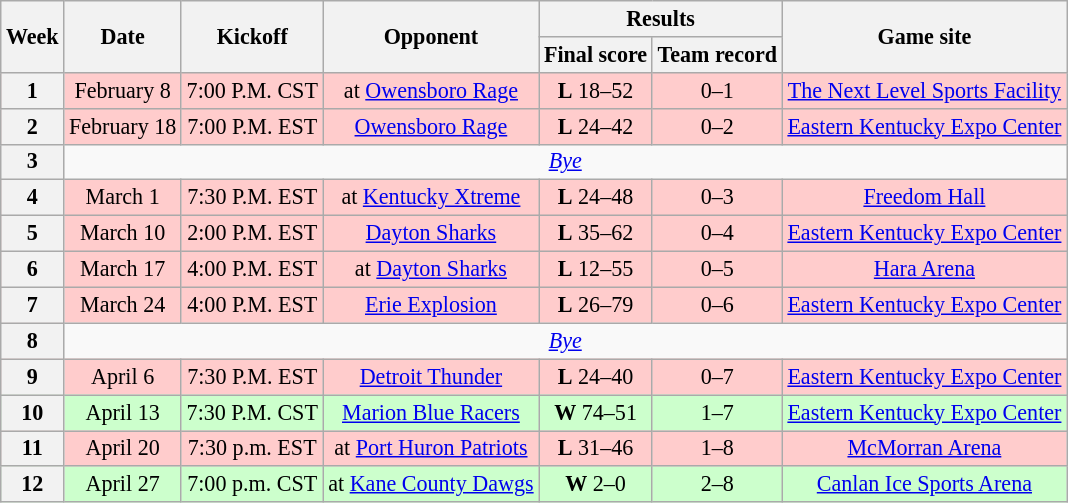<table class="wikitable" style="font-size: 92%">
<tr>
<th rowspan="2">Week</th>
<th rowspan="2">Date</th>
<th rowspan="2">Kickoff</th>
<th rowspan="2">Opponent</th>
<th colspan="2">Results</th>
<th rowspan="2">Game site</th>
</tr>
<tr>
<th>Final score</th>
<th>Team record</th>
</tr>
<tr style="background:#fcc">
<th>1</th>
<td style="text-align:center;">February 8</td>
<td style="text-align:center;">7:00 P.M. CST</td>
<td style="text-align:center;">at <a href='#'>Owensboro Rage</a></td>
<td style="text-align:center;"><strong>L</strong> 18–52</td>
<td style="text-align:center;">0–1</td>
<td style="text-align:center;"><a href='#'>The Next Level Sports Facility</a></td>
</tr>
<tr style="background:#fcc">
<th>2</th>
<td style="text-align:center;">February 18</td>
<td style="text-align:center;">7:00 P.M. EST</td>
<td style="text-align:center;"><a href='#'>Owensboro Rage</a></td>
<td style="text-align:center;"><strong>L</strong> 24–42</td>
<td style="text-align:center;">0–2</td>
<td style="text-align:center;"><a href='#'>Eastern Kentucky Expo Center</a></td>
</tr>
<tr style=>
<th>3</th>
<td colspan="8" style="text-align:center;"><em><a href='#'>Bye</a></em></td>
</tr>
<tr style="background:#fcc">
<th>4</th>
<td style="text-align:center;">March 1</td>
<td style="text-align:center;">7:30 P.M. EST</td>
<td style="text-align:center;">at <a href='#'>Kentucky Xtreme</a></td>
<td style="text-align:center;"><strong>L</strong> 24–48</td>
<td style="text-align:center;">0–3</td>
<td style="text-align:center;"><a href='#'>Freedom Hall</a></td>
</tr>
<tr style="background:#fcc">
<th>5</th>
<td style="text-align:center;">March 10</td>
<td style="text-align:center;">2:00 P.M. EST</td>
<td style="text-align:center;"><a href='#'>Dayton Sharks</a></td>
<td style="text-align:center;"><strong>L</strong> 35–62</td>
<td style="text-align:center;">0–4</td>
<td style="text-align:center;"><a href='#'>Eastern Kentucky Expo Center</a></td>
</tr>
<tr style="background:#fcc">
<th>6</th>
<td style="text-align:center;">March 17</td>
<td style="text-align:center;">4:00 P.M. EST</td>
<td style="text-align:center;">at <a href='#'>Dayton Sharks</a></td>
<td style="text-align:center;"><strong>L</strong> 12–55</td>
<td style="text-align:center;">0–5</td>
<td style="text-align:center;"><a href='#'>Hara Arena</a></td>
</tr>
<tr style="background:#fcc">
<th>7</th>
<td style="text-align:center;">March 24</td>
<td style="text-align:center;">4:00 P.M. EST</td>
<td style="text-align:center;"><a href='#'>Erie Explosion</a></td>
<td style="text-align:center;"><strong>L</strong> 26–79</td>
<td style="text-align:center;">0–6</td>
<td style="text-align:center;"><a href='#'>Eastern Kentucky Expo Center</a></td>
</tr>
<tr style=>
<th>8</th>
<td colspan="8" style="text-align:center;"><em><a href='#'>Bye</a></em></td>
</tr>
<tr style="background:#fcc">
<th>9</th>
<td style="text-align:center;">April 6</td>
<td style="text-align:center;">7:30 P.M. EST</td>
<td style="text-align:center;"><a href='#'>Detroit Thunder</a></td>
<td style="text-align:center;"><strong>L</strong> 24–40</td>
<td style="text-align:center;">0–7</td>
<td style="text-align:center;"><a href='#'>Eastern Kentucky Expo Center</a></td>
</tr>
<tr style="background:#cfc">
<th>10</th>
<td style="text-align:center;">April 13</td>
<td style="text-align:center;">7:30 P.M. CST</td>
<td style="text-align:center;"><a href='#'>Marion Blue Racers</a></td>
<td style="text-align:center;"><strong>W</strong> 74–51</td>
<td style="text-align:center;">1–7</td>
<td style="text-align:center;"><a href='#'>Eastern Kentucky Expo Center</a></td>
</tr>
<tr style="background:#fcc">
<th>11</th>
<td style="text-align:center;">April 20</td>
<td style="text-align:center;">7:30 p.m. EST</td>
<td style="text-align:center;">at <a href='#'>Port Huron Patriots</a></td>
<td style="text-align:center;"><strong>L</strong> 31–46</td>
<td style="text-align:center;">1–8</td>
<td style="text-align:center;"><a href='#'>McMorran Arena</a></td>
</tr>
<tr style="background:#cfc">
<th>12</th>
<td style="text-align:center;">April 27</td>
<td style="text-align:center;">7:00 p.m. CST</td>
<td style="text-align:center;">at <a href='#'>Kane County Dawgs</a></td>
<td style="text-align:center;"><strong>W</strong> 2–0</td>
<td style="text-align:center;">2–8</td>
<td style="text-align:center;"><a href='#'>Canlan Ice Sports Arena</a></td>
</tr>
</table>
